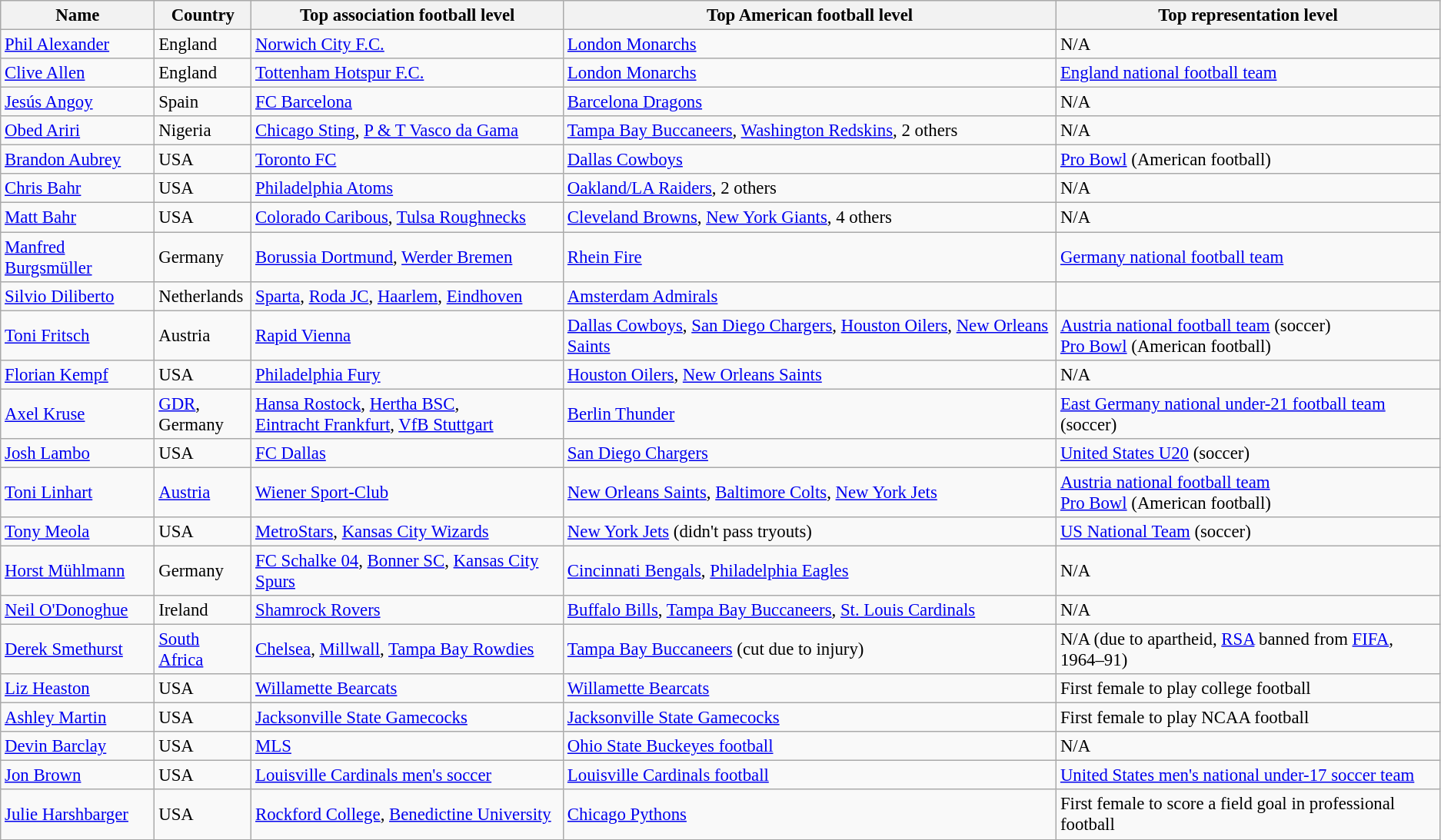<table class="wikitable" style="font-size: 95%;">
<tr>
<th>Name</th>
<th>Country</th>
<th>Top association football level</th>
<th>Top American football level</th>
<th>Top representation level</th>
</tr>
<tr>
<td><a href='#'>Phil Alexander</a></td>
<td>England</td>
<td><a href='#'>Norwich City F.C.</a></td>
<td><a href='#'>London Monarchs</a></td>
<td>N/A</td>
</tr>
<tr>
<td><a href='#'>Clive Allen</a></td>
<td>England</td>
<td><a href='#'>Tottenham Hotspur F.C.</a></td>
<td><a href='#'>London Monarchs</a></td>
<td><a href='#'>England national football team</a></td>
</tr>
<tr>
<td><a href='#'>Jesús Angoy</a></td>
<td>Spain</td>
<td><a href='#'>FC Barcelona</a></td>
<td><a href='#'>Barcelona Dragons</a></td>
<td>N/A</td>
</tr>
<tr>
<td><a href='#'>Obed Ariri</a></td>
<td>Nigeria</td>
<td><a href='#'>Chicago Sting</a>, <a href='#'>P & T Vasco da Gama</a></td>
<td><a href='#'>Tampa Bay Buccaneers</a>, <a href='#'>Washington Redskins</a>, 2 others</td>
<td>N/A</td>
</tr>
<tr>
<td><a href='#'>Brandon Aubrey</a></td>
<td>USA</td>
<td><a href='#'>Toronto FC</a></td>
<td><a href='#'>Dallas Cowboys</a></td>
<td><a href='#'>Pro Bowl</a> (American football)</td>
</tr>
<tr>
<td><a href='#'>Chris Bahr</a></td>
<td>USA</td>
<td><a href='#'>Philadelphia Atoms</a></td>
<td><a href='#'>Oakland/LA Raiders</a>, 2 others</td>
<td>N/A</td>
</tr>
<tr>
<td><a href='#'>Matt Bahr</a></td>
<td>USA</td>
<td><a href='#'>Colorado Caribous</a>, <a href='#'>Tulsa Roughnecks</a></td>
<td><a href='#'>Cleveland Browns</a>, <a href='#'>New York Giants</a>, 4 others</td>
<td>N/A</td>
</tr>
<tr>
<td><a href='#'>Manfred Burgsmüller</a></td>
<td>Germany</td>
<td><a href='#'>Borussia Dortmund</a>, <a href='#'>Werder Bremen</a></td>
<td><a href='#'>Rhein Fire</a></td>
<td><a href='#'>Germany national football team</a></td>
</tr>
<tr>
<td><a href='#'>Silvio Diliberto</a></td>
<td>Netherlands</td>
<td><a href='#'>Sparta</a>, <a href='#'>Roda JC</a>, <a href='#'>Haarlem</a>, <a href='#'>Eindhoven</a></td>
<td><a href='#'>Amsterdam Admirals</a></td>
<td></td>
</tr>
<tr>
<td><a href='#'>Toni Fritsch</a></td>
<td>Austria</td>
<td><a href='#'>Rapid Vienna</a></td>
<td><a href='#'>Dallas Cowboys</a>, <a href='#'>San Diego Chargers</a>, <a href='#'>Houston Oilers</a>, <a href='#'>New Orleans Saints</a></td>
<td><a href='#'>Austria national football team</a> (soccer)<br><a href='#'>Pro Bowl</a> (American football)</td>
</tr>
<tr>
<td><a href='#'>Florian Kempf</a></td>
<td>USA</td>
<td><a href='#'>Philadelphia Fury</a></td>
<td><a href='#'>Houston Oilers</a>, <a href='#'>New Orleans Saints</a></td>
<td>N/A</td>
</tr>
<tr>
<td><a href='#'>Axel Kruse</a></td>
<td><a href='#'>GDR</a>,<br>Germany</td>
<td><a href='#'>Hansa Rostock</a>, <a href='#'>Hertha BSC</a>,<br><a href='#'>Eintracht Frankfurt</a>, <a href='#'>VfB Stuttgart</a></td>
<td><a href='#'>Berlin Thunder</a></td>
<td><a href='#'>East Germany national under-21 football team</a><br>(soccer)</td>
</tr>
<tr>
<td><a href='#'>Josh Lambo</a></td>
<td>USA</td>
<td><a href='#'>FC Dallas</a></td>
<td><a href='#'>San Diego Chargers</a></td>
<td><a href='#'>United States U20</a> (soccer)</td>
</tr>
<tr>
<td><a href='#'>Toni Linhart</a></td>
<td><a href='#'>Austria</a></td>
<td><a href='#'>Wiener Sport-Club</a></td>
<td><a href='#'>New Orleans Saints</a>, <a href='#'>Baltimore Colts</a>, <a href='#'>New York Jets</a></td>
<td><a href='#'>Austria national football team</a> <br><a href='#'>Pro Bowl</a> (American football)</td>
</tr>
<tr>
<td><a href='#'>Tony Meola</a></td>
<td>USA</td>
<td><a href='#'>MetroStars</a>, <a href='#'>Kansas City Wizards</a></td>
<td><a href='#'>New York Jets</a> (didn't pass tryouts)</td>
<td><a href='#'>US National Team</a> (soccer)</td>
</tr>
<tr>
<td><a href='#'>Horst Mühlmann</a></td>
<td>Germany</td>
<td><a href='#'>FC Schalke 04</a>, <a href='#'>Bonner SC</a>, <a href='#'>Kansas City Spurs</a></td>
<td><a href='#'>Cincinnati Bengals</a>, <a href='#'>Philadelphia Eagles</a></td>
<td>N/A</td>
</tr>
<tr>
<td><a href='#'>Neil O'Donoghue</a></td>
<td>Ireland</td>
<td><a href='#'>Shamrock Rovers</a></td>
<td><a href='#'>Buffalo Bills</a>, <a href='#'>Tampa Bay Buccaneers</a>, <a href='#'>St. Louis Cardinals</a></td>
<td>N/A</td>
</tr>
<tr>
<td><a href='#'>Derek Smethurst</a></td>
<td><a href='#'>South Africa</a></td>
<td><a href='#'>Chelsea</a>, <a href='#'>Millwall</a>, <a href='#'>Tampa Bay Rowdies</a></td>
<td><a href='#'>Tampa Bay Buccaneers</a> (cut due to injury)</td>
<td>N/A (due to apartheid, <a href='#'>RSA</a> banned from <a href='#'>FIFA</a>, 1964–91)</td>
</tr>
<tr>
<td><a href='#'>Liz Heaston</a></td>
<td>USA</td>
<td><a href='#'>Willamette Bearcats</a></td>
<td><a href='#'>Willamette Bearcats</a></td>
<td>First female to play college football</td>
</tr>
<tr>
<td><a href='#'>Ashley Martin</a></td>
<td>USA</td>
<td><a href='#'>Jacksonville State Gamecocks</a></td>
<td><a href='#'>Jacksonville State Gamecocks</a></td>
<td>First female to play NCAA football</td>
</tr>
<tr>
<td><a href='#'>Devin Barclay</a></td>
<td>USA</td>
<td><a href='#'>MLS</a></td>
<td><a href='#'>Ohio State Buckeyes football</a></td>
<td>N/A</td>
</tr>
<tr>
<td><a href='#'>Jon Brown</a></td>
<td>USA</td>
<td><a href='#'>Louisville Cardinals men's soccer</a></td>
<td><a href='#'>Louisville Cardinals football</a></td>
<td><a href='#'>United States men's national under-17 soccer team</a></td>
</tr>
<tr>
<td><a href='#'>Julie Harshbarger</a></td>
<td>USA</td>
<td><a href='#'>Rockford College</a>, <a href='#'>Benedictine University</a></td>
<td><a href='#'>Chicago Pythons</a></td>
<td>First female to score a field goal in professional football</td>
</tr>
</table>
